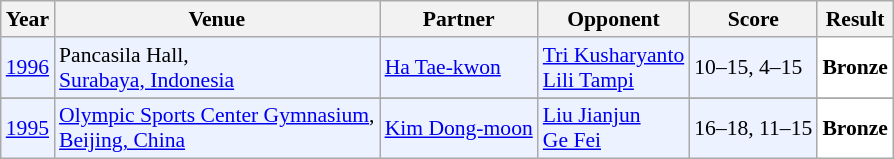<table class="sortable wikitable" style="font-size: 90%;">
<tr>
<th>Year</th>
<th>Venue</th>
<th>Partner</th>
<th>Opponent</th>
<th>Score</th>
<th>Result</th>
</tr>
<tr style="background:#ECF2FF">
<td align="center"><a href='#'>1996</a></td>
<td align="left">Pancasila Hall,<br><a href='#'>Surabaya, Indonesia</a></td>
<td align="left"> <a href='#'>Ha Tae-kwon</a></td>
<td align="left"> <a href='#'>Tri Kusharyanto</a> <br>  <a href='#'>Lili Tampi</a></td>
<td align="left">10–15, 4–15</td>
<td style="text-align:left; background:white"> <strong>Bronze</strong></td>
</tr>
<tr>
</tr>
<tr style="background:#ECF2FF">
<td align="center"><a href='#'>1995</a></td>
<td align="left"><a href='#'>Olympic Sports Center Gymnasium</a>,<br><a href='#'>Beijing, China</a></td>
<td align="left"> <a href='#'>Kim Dong-moon</a></td>
<td align="left"> <a href='#'>Liu Jianjun</a> <br>  <a href='#'>Ge Fei</a></td>
<td align="left">16–18, 11–15</td>
<td style="text-align:left; background:white"> <strong>Bronze</strong></td>
</tr>
</table>
